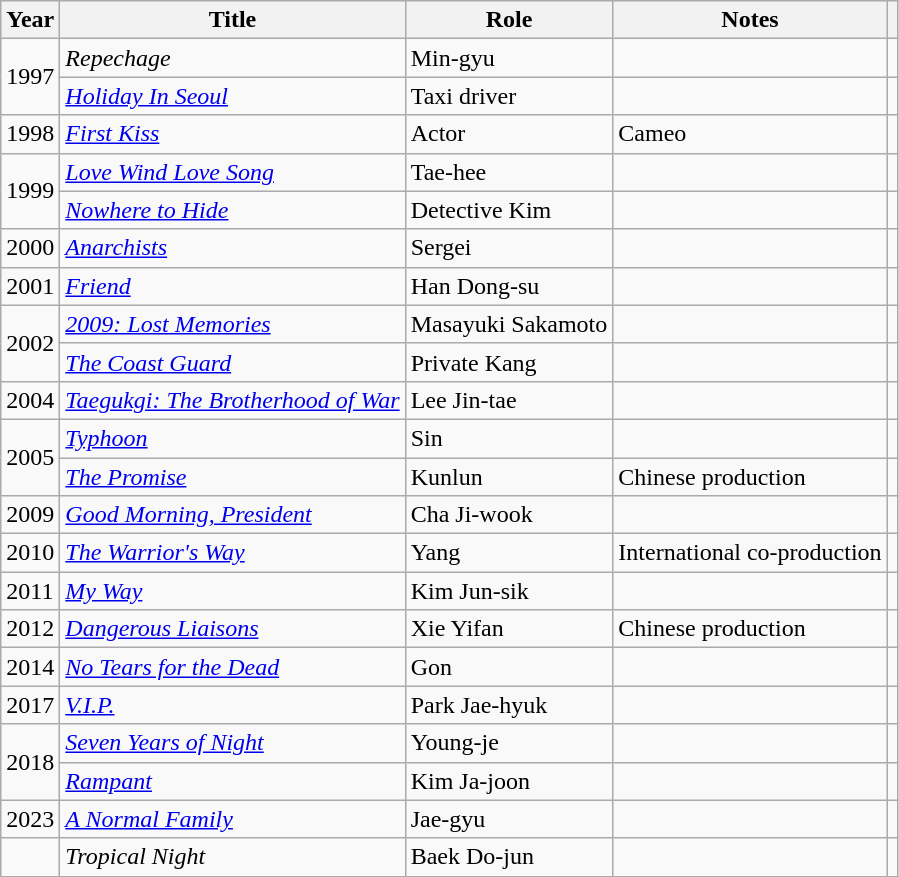<table class="wikitable plainrowheaders sortable">
<tr>
<th>Year</th>
<th>Title</th>
<th>Role</th>
<th scope="col" class="unsortable">Notes</th>
<th scope="col" class="unsortable"></th>
</tr>
<tr>
<td rowspan=2>1997</td>
<td><em>Repechage</em></td>
<td>Min-gyu</td>
<td></td>
<td></td>
</tr>
<tr>
<td><em><a href='#'>Holiday In Seoul</a></em></td>
<td>Taxi driver</td>
<td></td>
<td></td>
</tr>
<tr>
<td>1998</td>
<td><em><a href='#'>First Kiss</a></em></td>
<td>Actor</td>
<td>Cameo</td>
<td></td>
</tr>
<tr>
<td rowspan=2>1999</td>
<td><em><a href='#'>Love Wind Love Song</a></em></td>
<td>Tae-hee</td>
<td></td>
<td style="text-align:center"></td>
</tr>
<tr>
<td><em><a href='#'>Nowhere to Hide</a></em></td>
<td>Detective Kim</td>
<td></td>
<td></td>
</tr>
<tr>
<td>2000</td>
<td><em><a href='#'>Anarchists</a></em></td>
<td>Sergei</td>
<td></td>
<td></td>
</tr>
<tr>
<td>2001</td>
<td><em><a href='#'>Friend</a></em></td>
<td>Han Dong-su</td>
<td></td>
<td></td>
</tr>
<tr>
<td rowspan=2>2002</td>
<td><em><a href='#'>2009: Lost Memories</a></em></td>
<td>Masayuki Sakamoto</td>
<td></td>
<td></td>
</tr>
<tr>
<td><em><a href='#'>The Coast Guard</a></em></td>
<td>Private Kang</td>
<td></td>
<td></td>
</tr>
<tr>
<td>2004</td>
<td><em><a href='#'>Taegukgi: The Brotherhood of War</a></em></td>
<td>Lee Jin-tae</td>
<td></td>
<td></td>
</tr>
<tr>
<td rowspan=2>2005</td>
<td><em><a href='#'>Typhoon</a></em></td>
<td>Sin</td>
<td></td>
<td></td>
</tr>
<tr>
<td><em><a href='#'>The Promise</a></em></td>
<td>Kunlun</td>
<td>Chinese production</td>
<td></td>
</tr>
<tr>
<td>2009</td>
<td><em><a href='#'>Good Morning, President</a></em></td>
<td>Cha Ji-wook</td>
<td></td>
<td></td>
</tr>
<tr>
<td>2010</td>
<td><em><a href='#'>The Warrior's Way</a></em></td>
<td>Yang</td>
<td>International co-production</td>
<td></td>
</tr>
<tr>
<td>2011</td>
<td><em><a href='#'>My Way</a></em></td>
<td>Kim Jun-sik</td>
<td></td>
<td></td>
</tr>
<tr>
<td>2012</td>
<td><em><a href='#'>Dangerous Liaisons</a></em></td>
<td>Xie Yifan</td>
<td>Chinese production</td>
<td></td>
</tr>
<tr>
<td>2014</td>
<td><em><a href='#'>No Tears for the Dead</a></em></td>
<td>Gon</td>
<td></td>
<td></td>
</tr>
<tr>
<td rowspan=1>2017</td>
<td><em><a href='#'>V.I.P.</a></em></td>
<td>Park Jae-hyuk</td>
<td></td>
<td></td>
</tr>
<tr>
<td rowspan=2>2018</td>
<td><em><a href='#'>Seven Years of Night</a></em></td>
<td>Young-je</td>
<td></td>
<td></td>
</tr>
<tr>
<td><em><a href='#'>Rampant</a></em></td>
<td>Kim Ja-joon</td>
<td></td>
<td></td>
</tr>
<tr>
<td>2023</td>
<td><em><a href='#'>A Normal Family</a></em></td>
<td>Jae-gyu</td>
<td></td>
<td style="text-align:center"></td>
</tr>
<tr>
<td></td>
<td><em>Tropical Night</em></td>
<td>Baek Do-jun</td>
<td></td>
<td style="text-align:center"></td>
</tr>
</table>
